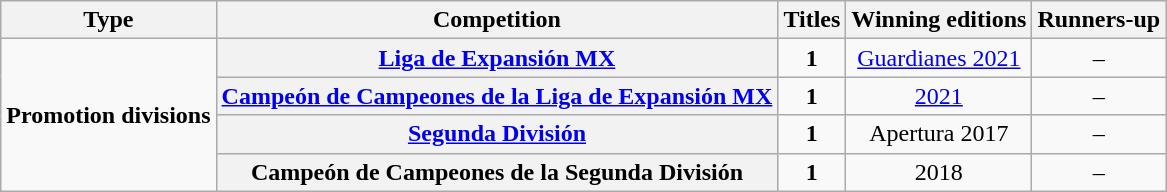<table class="wikitable" style="text-align: center;">
<tr>
<th>Type</th>
<th>Competition</th>
<th>Titles</th>
<th>Winning editions</th>
<th>Runners-up</th>
</tr>
<tr>
<td rowspan="4"><strong>Promotion divisions</strong></td>
<th scope=col><a href='#'>Liga de Expansión MX</a></th>
<td><strong>1</strong></td>
<td><a href='#'>Guardianes 2021</a></td>
<td>–</td>
</tr>
<tr>
<th scope=col><a href='#'>Campeón de Campeones de la Liga de Expansión MX</a></th>
<td><strong>1</strong></td>
<td><a href='#'>2021</a></td>
<td>–</td>
</tr>
<tr>
<th scope=col><a href='#'>Segunda División</a></th>
<td><strong>1</strong></td>
<td>Apertura 2017</td>
<td>–</td>
</tr>
<tr>
<th scope=col>Campeón de Campeones de la Segunda División</th>
<td><strong>1</strong></td>
<td>2018</td>
<td>–</td>
</tr>
</table>
